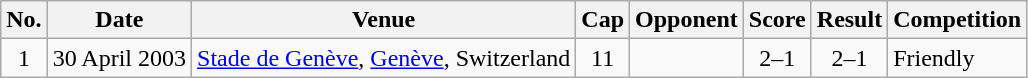<table class="wikitable sortable">
<tr>
<th scope="col">No.</th>
<th scope="col" data-sort-type="date">Date</th>
<th scope="col">Venue</th>
<th scope="col">Cap</th>
<th scope="col">Opponent</th>
<th scope="col">Score</th>
<th scope="col">Result</th>
<th scope="col">Competition</th>
</tr>
<tr>
<td style="text-align:center">1</td>
<td>30 April 2003</td>
<td><a href='#'>Stade de Genève</a>, <a href='#'>Genève</a>, Switzerland</td>
<td style="text-align:center">11</td>
<td></td>
<td style="text-align:center">2–1</td>
<td style="text-align:center">2–1</td>
<td>Friendly</td>
</tr>
</table>
